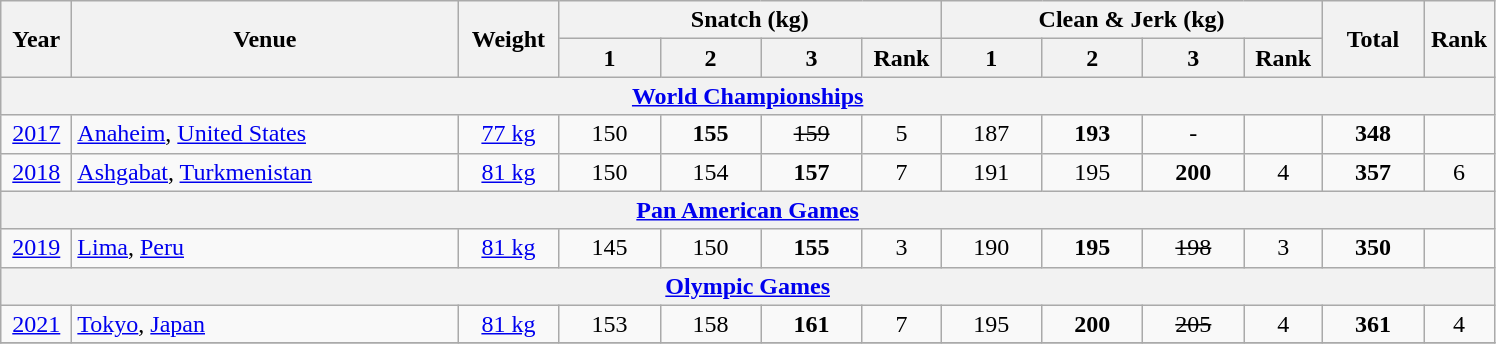<table class="wikitable" style="text-align:center;">
<tr>
<th rowspan=2 width=40>Year</th>
<th rowspan=2 width=250>Venue</th>
<th rowspan=2 width=60>Weight</th>
<th colspan=4>Snatch (kg)</th>
<th colspan=4>Clean & Jerk (kg)</th>
<th rowspan=2 width=60>Total</th>
<th rowspan=2 width=40>Rank</th>
</tr>
<tr>
<th width=60>1</th>
<th width=60>2</th>
<th width=60>3</th>
<th width=45>Rank</th>
<th width=60>1</th>
<th width=60>2</th>
<th width=60>3</th>
<th width=45>Rank</th>
</tr>
<tr>
<th colspan=13><a href='#'>World Championships</a></th>
</tr>
<tr>
<td><a href='#'>2017</a></td>
<td align=left> <a href='#'>Anaheim</a>, <a href='#'>United States</a></td>
<td><a href='#'>77 kg</a></td>
<td>150</td>
<td><strong>155</strong></td>
<td><s>159</s></td>
<td>5</td>
<td>187</td>
<td><strong>193</strong></td>
<td>-</td>
<td></td>
<td><strong>348</strong></td>
<td></td>
</tr>
<tr>
<td><a href='#'>2018</a></td>
<td align=left> <a href='#'>Ashgabat</a>, <a href='#'>Turkmenistan</a></td>
<td><a href='#'>81 kg</a></td>
<td>150</td>
<td>154</td>
<td><strong>157</strong></td>
<td>7</td>
<td>191</td>
<td>195</td>
<td><strong>200</strong></td>
<td>4</td>
<td><strong>357</strong></td>
<td>6</td>
</tr>
<tr>
<th colspan=13><a href='#'>Pan American Games</a></th>
</tr>
<tr>
<td><a href='#'>2019</a></td>
<td align=left> <a href='#'>Lima</a>, <a href='#'>Peru</a></td>
<td><a href='#'>81 kg</a></td>
<td>145</td>
<td>150</td>
<td><strong>155</strong></td>
<td>3</td>
<td>190</td>
<td><strong>195</strong></td>
<td><s>198</s></td>
<td>3</td>
<td><strong>350</strong></td>
<td></td>
</tr>
<tr>
<th colspan=13><a href='#'>Olympic Games</a></th>
</tr>
<tr>
<td><a href='#'>2021</a></td>
<td align=left> <a href='#'>Tokyo</a>, <a href='#'>Japan</a></td>
<td><a href='#'>81 kg</a></td>
<td>153</td>
<td>158</td>
<td><strong>161</strong></td>
<td>7</td>
<td>195</td>
<td><strong>200</strong></td>
<td><s>205</s></td>
<td>4</td>
<td><strong>361</strong></td>
<td>4</td>
</tr>
<tr>
</tr>
</table>
